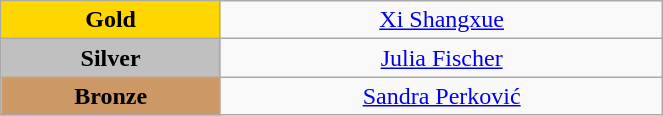<table class="wikitable" style="text-align:center; " width="35%">
<tr>
<td bgcolor="gold"><strong>Gold</strong></td>
<td><a href='#'>Xi Shangxue</a><br>  <small><em></em></small></td>
</tr>
<tr>
<td bgcolor="silver"><strong>Silver</strong></td>
<td><a href='#'>Julia Fischer</a><br>  <small><em></em></small></td>
</tr>
<tr>
<td bgcolor="CC9966"><strong>Bronze</strong></td>
<td><a href='#'>Sandra Perković</a><br>  <small><em></em></small></td>
</tr>
</table>
